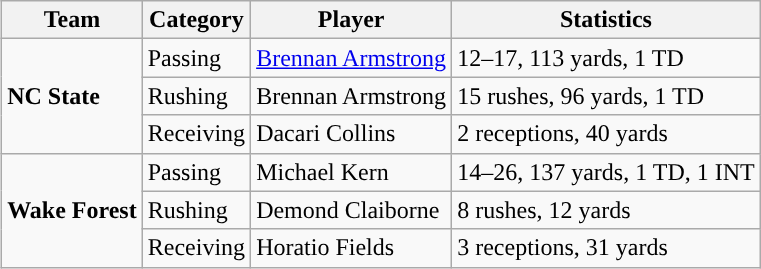<table class="wikitable" style="float: right;">
<tr>
<th>Team</th>
<th>Category</th>
<th>Player</th>
<th>Statistics</th>
</tr>
<tr>
<td rowspan=3><strong>NC State</strong></td>
<td>Passing</td>
<td><a href='#'>Brennan Armstrong</a></td>
<td>12–17, 113 yards, 1 TD</td>
</tr>
<tr>
<td>Rushing</td>
<td>Brennan Armstrong</td>
<td>15 rushes, 96 yards, 1 TD</td>
</tr>
<tr>
<td>Receiving</td>
<td>Dacari Collins</td>
<td>2 receptions, 40 yards</td>
</tr>
<tr>
<td rowspan=3><strong>Wake Forest</strong></td>
<td>Passing</td>
<td>Michael Kern</td>
<td>14–26, 137 yards, 1 TD, 1 INT</td>
</tr>
<tr>
<td>Rushing</td>
<td>Demond Claiborne</td>
<td>8 rushes, 12 yards</td>
</tr>
<tr>
<td>Receiving</td>
<td>Horatio Fields</td>
<td>3 receptions, 31 yards</td>
</tr>
</table>
